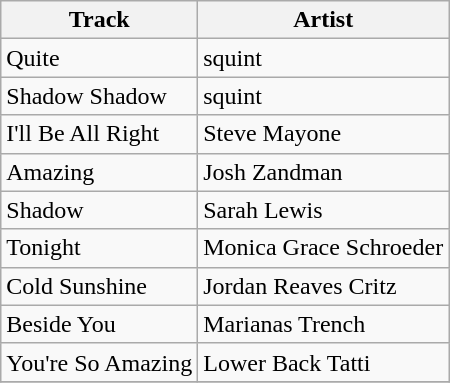<table class="wikitable">
<tr>
<th>Track</th>
<th>Artist</th>
</tr>
<tr>
<td>Quite</td>
<td>squint</td>
</tr>
<tr>
<td>Shadow Shadow</td>
<td>squint</td>
</tr>
<tr>
<td>I'll Be All Right</td>
<td>Steve Mayone</td>
</tr>
<tr>
<td>Amazing</td>
<td>Josh Zandman</td>
</tr>
<tr>
<td>Shadow</td>
<td>Sarah Lewis</td>
</tr>
<tr>
<td>Tonight</td>
<td>Monica Grace Schroeder</td>
</tr>
<tr>
<td>Cold Sunshine</td>
<td>Jordan Reaves Critz</td>
</tr>
<tr>
<td>Beside You</td>
<td>Marianas Trench</td>
</tr>
<tr>
<td>You're So Amazing</td>
<td>Lower Back Tatti</td>
</tr>
<tr>
</tr>
</table>
